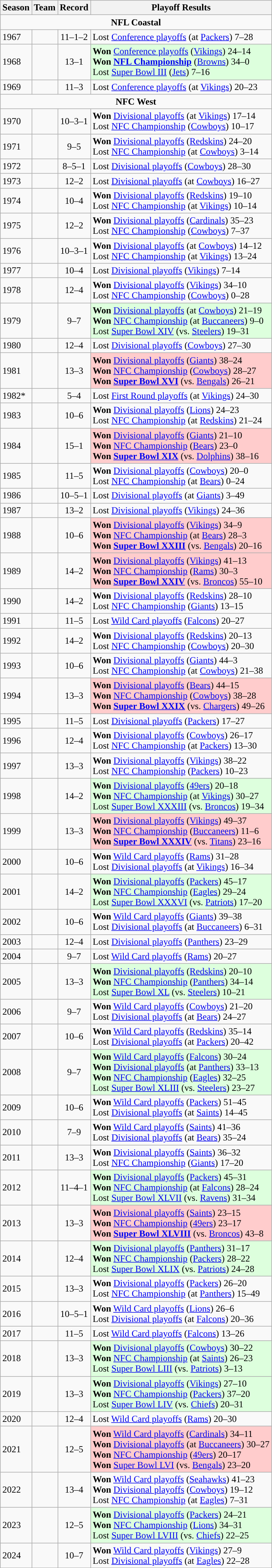<table class="wikitable">
<tr>
<th>Season</th>
<th>Team</th>
<th>Record</th>
<th>Playoff Results</th>
</tr>
<tr>
<td colspan="4" align="center"><strong>NFL Coastal</strong></td>
</tr>
<tr>
<td>1967</td>
<td><strong><a href='#'></a></strong></td>
<td align="center">11–1–2</td>
<td>Lost <a href='#'>Conference playoffs</a> (at <a href='#'>Packers</a>) 7–28</td>
</tr>
<tr>
<td>1968</td>
<td><strong><a href='#'></a></strong></td>
<td align="center">13–1</td>
<td bgcolor="#DDFFDD"><strong>Won</strong> <a href='#'>Conference playoffs</a> (<a href='#'>Vikings</a>) 24–14<br><strong>Won <a href='#'>NFL Championship</a></strong> (<a href='#'>Browns</a>) 34–0<br>Lost <a href='#'>Super Bowl III</a> (<a href='#'>Jets</a>) 7–16</td>
</tr>
<tr>
<td>1969</td>
<td><strong><a href='#'></a></strong></td>
<td align="center">11–3</td>
<td>Lost <a href='#'>Conference playoffs</a> (at <a href='#'>Vikings</a>) 20–23</td>
</tr>
<tr>
<td colspan="4" align="center"><strong>NFC West</strong></td>
</tr>
<tr>
<td>1970</td>
<td><strong><a href='#'></a></strong></td>
<td align="center">10–3–1</td>
<td><strong>Won</strong> <a href='#'>Divisional playoffs</a> (at <a href='#'>Vikings</a>) 17–14<br>Lost <a href='#'>NFC Championship</a> (<a href='#'>Cowboys</a>) 10–17</td>
</tr>
<tr>
<td>1971</td>
<td><strong><a href='#'></a></strong></td>
<td align="center">9–5</td>
<td><strong>Won</strong> <a href='#'>Divisional playoffs</a> (<a href='#'>Redskins</a>) 24–20<br>Lost <a href='#'>NFC Championship</a> (at <a href='#'>Cowboys</a>) 3–14</td>
</tr>
<tr>
<td>1972</td>
<td><strong><a href='#'></a></strong></td>
<td align="center">8–5–1</td>
<td>Lost <a href='#'>Divisional playoffs</a> (<a href='#'>Cowboys</a>) 28–30</td>
</tr>
<tr>
<td>1973</td>
<td><strong><a href='#'></a></strong></td>
<td align="center">12–2</td>
<td>Lost <a href='#'>Divisional playoffs</a> (at <a href='#'>Cowboys</a>) 16–27</td>
</tr>
<tr>
<td>1974</td>
<td><strong><a href='#'></a></strong></td>
<td align="center">10–4</td>
<td><strong>Won</strong> <a href='#'>Divisional playoffs</a> (<a href='#'>Redskins</a>) 19–10<br>Lost <a href='#'>NFC Championship</a> (at <a href='#'>Vikings</a>) 10–14</td>
</tr>
<tr>
<td>1975</td>
<td><strong><a href='#'></a></strong></td>
<td align="center">12–2</td>
<td><strong>Won</strong> <a href='#'>Divisional playoffs</a> (<a href='#'>Cardinals</a>) 35–23<br>Lost <a href='#'>NFC Championship</a> (<a href='#'>Cowboys</a>) 7–37</td>
</tr>
<tr>
<td>1976</td>
<td><strong><a href='#'></a></strong></td>
<td align="center">10–3–1</td>
<td><strong>Won</strong> <a href='#'>Divisional playoffs</a> (at <a href='#'>Cowboys</a>) 14–12<br>Lost <a href='#'>NFC Championship</a> (at <a href='#'>Vikings</a>) 13–24</td>
</tr>
<tr>
<td>1977</td>
<td><strong><a href='#'></a></strong></td>
<td align="center">10–4</td>
<td>Lost <a href='#'>Divisional playoffs</a> (<a href='#'>Vikings</a>) 7–14</td>
</tr>
<tr>
<td>1978</td>
<td><strong><a href='#'></a></strong></td>
<td align="center">12–4</td>
<td><strong>Won</strong> <a href='#'>Divisional playoffs</a> (<a href='#'>Vikings</a>) 34–10<br>Lost <a href='#'>NFC Championship</a> (<a href='#'>Cowboys</a>) 0–28</td>
</tr>
<tr>
<td>1979</td>
<td><strong><a href='#'></a></strong></td>
<td align="center">9–7</td>
<td bgcolor="#DDFFDD"><strong>Won</strong> <a href='#'>Divisional playoffs</a> (at <a href='#'>Cowboys</a>) 21–19<br><strong>Won </strong><a href='#'>NFC Championship</a> (at <a href='#'>Buccaneers</a>) 9–0<br>Lost <a href='#'>Super Bowl XIV</a> (vs. <a href='#'>Steelers</a>) 19–31</td>
</tr>
<tr>
<td>1980</td>
<td><strong><a href='#'></a></strong></td>
<td align="center">12–4</td>
<td>Lost <a href='#'>Divisional playoffs</a> (<a href='#'>Cowboys</a>) 27–30</td>
</tr>
<tr>
<td>1981</td>
<td><strong><a href='#'></a></strong></td>
<td align="center">13–3</td>
<td style="background: #FFCCCC;" valign="top"><strong>Won</strong> <a href='#'>Divisional playoffs</a> (<a href='#'>Giants</a>) 38–24<br><strong>Won</strong> <a href='#'>NFC Championship</a> (<a href='#'>Cowboys</a>) 28–27<br><strong>Won <a href='#'>Super Bowl XVI</a></strong> (vs. <a href='#'>Bengals</a>) 26–21</td>
</tr>
<tr>
<td>1982*</td>
<td><strong><a href='#'></a></strong></td>
<td align="center">5–4</td>
<td>Lost <a href='#'>First Round playoffs</a> (at <a href='#'>Vikings</a>) 24–30</td>
</tr>
<tr>
<td>1983</td>
<td><strong><a href='#'></a></strong></td>
<td align="center">10–6</td>
<td><strong>Won</strong> <a href='#'>Divisional playoffs</a> (<a href='#'>Lions</a>) 24–23<br>Lost <a href='#'>NFC Championship</a> (at <a href='#'>Redskins</a>) 21–24</td>
</tr>
<tr>
<td>1984</td>
<td><strong><a href='#'></a></strong></td>
<td align="center">15–1</td>
<td style="background: #FFCCCC;" valign="top"><strong>Won</strong> <a href='#'>Divisional playoffs</a> (<a href='#'>Giants</a>) 21–10<br><strong>Won</strong> <a href='#'>NFC Championship</a> (<a href='#'>Bears</a>) 23–0<br><strong>Won <a href='#'>Super Bowl XIX</a></strong> (vs. <a href='#'>Dolphins</a>) 38–16</td>
</tr>
<tr>
<td>1985</td>
<td><strong><a href='#'></a></strong></td>
<td align="center">11–5</td>
<td><strong>Won</strong> <a href='#'>Divisional playoffs</a> (<a href='#'>Cowboys</a>) 20–0<br>Lost <a href='#'>NFC Championship</a> (at <a href='#'>Bears</a>) 0–24</td>
</tr>
<tr>
<td>1986</td>
<td><strong><a href='#'></a></strong></td>
<td align="center">10–5–1</td>
<td>Lost <a href='#'>Divisional playoffs</a> (at <a href='#'>Giants</a>) 3–49</td>
</tr>
<tr>
<td>1987</td>
<td><strong><a href='#'></a></strong></td>
<td align="center">13–2</td>
<td>Lost <a href='#'>Divisional playoffs</a> (<a href='#'>Vikings</a>) 24–36</td>
</tr>
<tr>
<td>1988</td>
<td><strong><a href='#'></a></strong></td>
<td align="center">10–6</td>
<td style="background: #FFCCCC;" valign="top"><strong>Won</strong> <a href='#'>Divisional playoffs</a> (<a href='#'>Vikings</a>) 34–9<br><strong>Won</strong> <a href='#'>NFC Championship</a> (at <a href='#'>Bears</a>) 28–3<br><strong>Won <a href='#'>Super Bowl XXIII</a></strong> (vs. <a href='#'>Bengals</a>) 20–16</td>
</tr>
<tr>
<td>1989</td>
<td><strong><a href='#'></a></strong></td>
<td align="center">14–2</td>
<td style="background: #FFCCCC;" valign="top"><strong>Won</strong> <a href='#'>Divisional playoffs</a> (<a href='#'>Vikings</a>) 41–13<br><strong>Won</strong> <a href='#'>NFC Championship</a> (<a href='#'>Rams</a>) 30–3<br><strong>Won <a href='#'>Super Bowl XXIV</a></strong> (vs. <a href='#'>Broncos</a>) 55–10</td>
</tr>
<tr>
<td>1990</td>
<td><strong><a href='#'></a></strong></td>
<td align="center">14–2</td>
<td><strong>Won</strong> <a href='#'>Divisional playoffs</a> (<a href='#'>Redskins</a>) 28–10<br>Lost <a href='#'>NFC Championship</a> (<a href='#'>Giants</a>) 13–15</td>
</tr>
<tr>
<td>1991</td>
<td><strong><a href='#'></a></strong></td>
<td align="center">11–5</td>
<td>Lost <a href='#'>Wild Card playoffs</a> (<a href='#'>Falcons</a>) 20–27</td>
</tr>
<tr>
<td>1992</td>
<td><strong><a href='#'></a></strong></td>
<td align="center">14–2</td>
<td><strong>Won</strong> <a href='#'>Divisional playoffs</a> (<a href='#'>Redskins</a>) 20–13<br>Lost <a href='#'>NFC Championship</a> (<a href='#'>Cowboys</a>) 20–30</td>
</tr>
<tr>
<td>1993</td>
<td><strong><a href='#'></a></strong></td>
<td align="center">10–6</td>
<td><strong>Won</strong> <a href='#'>Divisional playoffs</a> (<a href='#'>Giants</a>) 44–3<br>Lost <a href='#'>NFC Championship</a> (at <a href='#'>Cowboys</a>) 21–38</td>
</tr>
<tr>
<td>1994</td>
<td><strong><a href='#'></a></strong></td>
<td align="center">13–3</td>
<td style="background: #FFCCCC;" valign="top"><strong>Won</strong> <a href='#'>Divisional playoffs</a> (<a href='#'>Bears</a>) 44–15<br><strong>Won</strong> <a href='#'>NFC Championship</a> (<a href='#'>Cowboys</a>) 38–28<br><strong>Won <a href='#'>Super Bowl XXIX</a></strong> (vs. <a href='#'>Chargers</a>) 49–26</td>
</tr>
<tr>
<td>1995</td>
<td><strong><a href='#'></a></strong></td>
<td align="center">11–5</td>
<td>Lost <a href='#'>Divisional playoffs</a> (<a href='#'>Packers</a>) 17–27</td>
</tr>
<tr>
<td>1996</td>
<td><strong><a href='#'></a></strong></td>
<td align="center">12–4</td>
<td><strong>Won</strong> <a href='#'>Divisional playoffs</a> (<a href='#'>Cowboys</a>) 26–17<br>Lost <a href='#'>NFC Championship</a> (at <a href='#'>Packers</a>) 13–30</td>
</tr>
<tr>
<td>1997</td>
<td><strong><a href='#'></a></strong></td>
<td align="center">13–3</td>
<td><strong>Won</strong> <a href='#'>Divisional playoffs</a> (<a href='#'>Vikings</a>) 38–22<br>Lost <a href='#'>NFC Championship</a> (<a href='#'>Packers</a>) 10–23</td>
</tr>
<tr>
<td>1998</td>
<td><strong><a href='#'></a></strong></td>
<td align="center">14–2</td>
<td bgcolor="#DDFFDD"><strong>Won</strong> <a href='#'>Divisional playoffs</a> (<a href='#'>49ers</a>) 20–18 <br><strong>Won</strong> <a href='#'>NFC Championship</a> (at <a href='#'>Vikings</a>) 30–27 <br>Lost <a href='#'>Super Bowl XXXIII</a> (vs. <a href='#'>Broncos</a>) 19–34</td>
</tr>
<tr>
<td>1999</td>
<td><strong><a href='#'></a></strong></td>
<td align="center">13–3</td>
<td style="background: #FFCCCC;" valign="top"><strong>Won</strong> <a href='#'>Divisional playoffs</a> (<a href='#'>Vikings</a>) 49–37<br><strong>Won</strong> <a href='#'>NFC Championship</a> (<a href='#'>Buccaneers</a>) 11–6<br><strong>Won <a href='#'>Super Bowl XXXIV</a></strong> (vs. <a href='#'>Titans</a>) 23–16</td>
</tr>
<tr>
<td>2000</td>
<td><strong><a href='#'></a></strong></td>
<td align="center">10–6</td>
<td><strong>Won</strong> <a href='#'>Wild Card playoffs</a> (<a href='#'>Rams</a>) 31–28<br>Lost <a href='#'>Divisional playoffs</a> (at <a href='#'>Vikings</a>) 16–34</td>
</tr>
<tr>
<td>2001</td>
<td><strong><a href='#'></a></strong></td>
<td align="center">14–2</td>
<td bgcolor="#DDFFDD"><strong>Won</strong> <a href='#'>Divisional playoffs</a> (<a href='#'>Packers</a>) 45–17 <br><strong>Won</strong> <a href='#'>NFC Championship</a> (<a href='#'>Eagles</a>) 29–24 <br>Lost <a href='#'>Super Bowl XXXVI</a> (vs. <a href='#'>Patriots</a>) 17–20</td>
</tr>
<tr>
<td>2002</td>
<td><strong><a href='#'></a></strong></td>
<td align="center">10–6</td>
<td><strong>Won</strong> <a href='#'>Wild Card playoffs</a> (<a href='#'>Giants</a>) 39–38<br>Lost <a href='#'>Divisional playoffs</a> (at <a href='#'>Buccaneers</a>) 6–31</td>
</tr>
<tr>
<td>2003</td>
<td><strong><a href='#'></a></strong></td>
<td align="center">12–4</td>
<td>Lost <a href='#'>Divisional playoffs</a> (<a href='#'>Panthers</a>) 23–29 </td>
</tr>
<tr>
<td>2004</td>
<td><strong><a href='#'></a></strong></td>
<td align="center">9–7</td>
<td>Lost <a href='#'>Wild Card playoffs</a> (<a href='#'>Rams</a>) 20–27</td>
</tr>
<tr>
<td>2005</td>
<td><strong><a href='#'></a></strong></td>
<td align="center">13–3</td>
<td bgcolor="#DDFFDD"><strong>Won</strong> <a href='#'>Divisional playoffs</a> (<a href='#'>Redskins</a>) 20–10<br><strong>Won</strong> <a href='#'>NFC Championship</a> (<a href='#'>Panthers</a>) 34–14<br>Lost <a href='#'>Super Bowl XL</a> (vs. <a href='#'>Steelers</a>) 10–21</td>
</tr>
<tr>
<td>2006</td>
<td><strong><a href='#'></a></strong></td>
<td align="center">9–7</td>
<td><strong>Won</strong> <a href='#'>Wild Card playoffs</a> (<a href='#'>Cowboys</a>) 21–20<br>Lost <a href='#'>Divisional playoffs</a> (at <a href='#'>Bears</a>) 24–27 </td>
</tr>
<tr>
<td>2007</td>
<td><strong><a href='#'></a></strong></td>
<td align="center">10–6</td>
<td><strong>Won</strong> <a href='#'>Wild Card playoffs</a> (<a href='#'>Redskins</a>) 35–14<br>Lost <a href='#'>Divisional playoffs</a> (at <a href='#'>Packers</a>) 20–42</td>
</tr>
<tr>
<td>2008</td>
<td><strong><a href='#'></a></strong></td>
<td align="center">9–7</td>
<td bgcolor="#DDFFDD"><strong>Won</strong> <a href='#'>Wild Card playoffs</a> (<a href='#'>Falcons</a>) 30–24<br><strong>Won</strong> <a href='#'>Divisional playoffs</a> (at <a href='#'>Panthers</a>) 33–13<br><strong>Won</strong> <a href='#'>NFC Championship</a> (<a href='#'>Eagles</a>) 32–25<br>Lost <a href='#'>Super Bowl XLIII</a> (vs. <a href='#'>Steelers</a>) 23–27</td>
</tr>
<tr>
<td>2009</td>
<td><strong><a href='#'></a></strong></td>
<td align="center">10–6</td>
<td><strong>Won</strong> <a href='#'>Wild Card playoffs</a> (<a href='#'>Packers</a>) 51–45 <br>Lost <a href='#'>Divisional playoffs</a> (at <a href='#'>Saints</a>) 14–45</td>
</tr>
<tr>
<td>2010</td>
<td><strong><a href='#'></a></strong></td>
<td align="center">7–9</td>
<td><strong>Won</strong> <a href='#'>Wild Card playoffs</a> (<a href='#'>Saints</a>) 41–36<br>Lost <a href='#'>Divisional playoffs</a> (at <a href='#'>Bears</a>) 35–24</td>
</tr>
<tr>
<td>2011</td>
<td><strong><a href='#'></a></strong></td>
<td align="center">13–3</td>
<td><strong>Won</strong> <a href='#'>Divisional playoffs</a> (<a href='#'>Saints</a>) 36–32<br>Lost <a href='#'>NFC Championship</a> (<a href='#'>Giants</a>) 17–20 </td>
</tr>
<tr>
<td>2012</td>
<td><strong><a href='#'></a></strong></td>
<td align="center">11–4–1</td>
<td bgcolor="#DDFFDD"><strong>Won</strong> <a href='#'>Divisional playoffs</a> (<a href='#'>Packers</a>) 45–31<br><strong>Won</strong> <a href='#'>NFC Championship</a> (at <a href='#'>Falcons</a>) 28–24<br>Lost <a href='#'>Super Bowl XLVII</a> (vs. <a href='#'>Ravens</a>) 31–34</td>
</tr>
<tr>
<td>2013</td>
<td><strong><a href='#'></a></strong></td>
<td align="center">13–3</td>
<td style="background: #FFCCCC;" valign="top"><strong>Won</strong> <a href='#'>Divisional playoffs</a> (<a href='#'>Saints</a>) 23–15 <br><strong>Won</strong> <a href='#'>NFC Championship</a> (<a href='#'>49ers</a>) 23–17<br><strong>Won <a href='#'>Super Bowl XLVIII</a></strong> (vs. <a href='#'>Broncos</a>) 43–8</td>
</tr>
<tr>
<td>2014</td>
<td><strong><a href='#'></a></strong></td>
<td align="center">12–4</td>
<td bgcolor="#DDFFDD"><strong>Won</strong> <a href='#'>Divisional playoffs</a> (<a href='#'>Panthers</a>) 31–17<br><strong>Won</strong> <a href='#'>NFC Championship</a> (<a href='#'>Packers</a>) 28–22 <br>Lost <a href='#'>Super Bowl XLIX</a> (vs. <a href='#'>Patriots</a>) 24–28</td>
</tr>
<tr>
<td>2015</td>
<td><strong><a href='#'></a></strong></td>
<td align="center">13–3</td>
<td><strong>Won</strong> <a href='#'>Divisional playoffs</a> (<a href='#'>Packers</a>) 26–20 <br>Lost <a href='#'>NFC Championship</a> (at <a href='#'>Panthers</a>) 15–49</td>
</tr>
<tr>
<td>2016</td>
<td><strong><a href='#'></a></strong></td>
<td align="center">10–5–1</td>
<td><strong>Won</strong> <a href='#'>Wild Card playoffs</a> (<a href='#'>Lions</a>) 26–6<br>Lost <a href='#'>Divisional playoffs</a> (at <a href='#'>Falcons</a>) 20–36</td>
</tr>
<tr>
<td>2017</td>
<td><strong><a href='#'></a></strong></td>
<td align="center">11–5</td>
<td>Lost <a href='#'>Wild Card playoffs</a> (<a href='#'>Falcons</a>) 13–26</td>
</tr>
<tr>
<td>2018</td>
<td><strong><a href='#'></a></strong></td>
<td align="center">13–3</td>
<td bgcolor="#DDFFDD"><strong>Won</strong> <a href='#'>Divisional playoffs</a> (<a href='#'>Cowboys</a>) 30–22 <br><strong>Won</strong> <a href='#'>NFC Championship</a> (at <a href='#'>Saints</a>) 26–23 <br>Lost <a href='#'>Super Bowl LIII</a> (vs. <a href='#'>Patriots</a>) 3–13</td>
</tr>
<tr>
<td>2019</td>
<td><strong><a href='#'></a></strong></td>
<td align="center">13–3</td>
<td bgcolor="#DDFFDD"><strong>Won</strong> <a href='#'>Divisional playoffs</a> (<a href='#'>Vikings</a>) 27–10 <br><strong>Won</strong> <a href='#'>NFC Championship</a> (<a href='#'>Packers</a>) 37–20 <br> Lost <a href='#'>Super Bowl LIV</a> (vs. <a href='#'>Chiefs</a>) 20–31</td>
</tr>
<tr>
<td>2020</td>
<td><strong><a href='#'></a></strong></td>
<td align="center">12–4</td>
<td>Lost <a href='#'>Wild Card playoffs</a> (<a href='#'>Rams</a>) 20–30</td>
</tr>
<tr>
<td>2021</td>
<td><strong><a href='#'></a></strong></td>
<td align="center">12–5</td>
<td bgcolor="#FFCCCC"><strong>Won</strong> <a href='#'>Wild Card playoffs</a> (<a href='#'>Cardinals</a>) 34–11 <br> <strong>Won</strong> <a href='#'>Divisional playoffs</a> (at <a href='#'>Buccaneers</a>) 30–27 <br> <strong>Won</strong> <a href='#'>NFC Championship</a> (<a href='#'>49ers</a>) 20–17 <br> <strong>Won</strong> <a href='#'>Super Bowl LVI</a> (vs. <a href='#'>Bengals</a>) 23–20</td>
</tr>
<tr>
<td>2022</td>
<td><strong><a href='#'></a></strong></td>
<td align="center">13–4</td>
<td><strong>Won</strong> <a href='#'>Wild Card playoffs</a> (<a href='#'>Seahawks</a>) 41–23 <br>  <strong>Won</strong> <a href='#'>Divisional playoffs</a> (<a href='#'>Cowboys</a>) 19–12 <br> Lost <a href='#'>NFC Championship</a>  (at <a href='#'>Eagles</a>) 7–31</td>
</tr>
<tr>
<td>2023</td>
<td><strong><a href='#'></a></strong></td>
<td align="center">12–5</td>
<td bgcolor="#DDFFDD"><strong>Won</strong> <a href='#'>Divisional playoffs</a> (<a href='#'>Packers</a>) 24–21 <br> <strong>Won</strong> <a href='#'>NFC Championship</a>  (<a href='#'>Lions</a>) 34–31 <br> Lost <a href='#'>Super Bowl LVIII</a> (vs. <a href='#'>Chiefs</a>) 22–25 </td>
</tr>
<tr>
<td>2024</td>
<td><strong><a href='#'></a></strong></td>
<td align="center">10–7</td>
<td><strong>Won</strong> <a href='#'>Wild Card playoffs</a> (<a href='#'>Vikings</a>) 27–9 <br> Lost <a href='#'>Divisional playoffs</a> (at <a href='#'>Eagles</a>) 22–28</td>
</tr>
</table>
